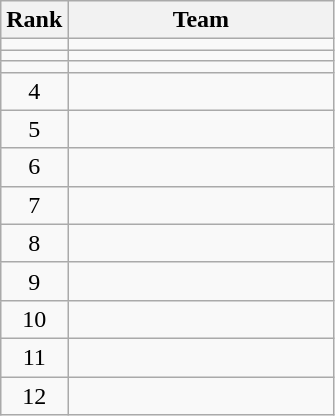<table class="wikitable sortable">
<tr>
<th>Rank</th>
<th width=170>Team</th>
</tr>
<tr>
<td align=center></td>
<td></td>
</tr>
<tr>
<td align=center></td>
<td></td>
</tr>
<tr>
<td align=center></td>
<td></td>
</tr>
<tr>
<td align=center>4</td>
<td></td>
</tr>
<tr>
<td align=center>5</td>
<td></td>
</tr>
<tr>
<td align=center>6</td>
<td></td>
</tr>
<tr>
<td align=center>7</td>
<td></td>
</tr>
<tr>
<td align=center>8</td>
<td></td>
</tr>
<tr>
<td align=center>9</td>
<td></td>
</tr>
<tr>
<td align=center>10</td>
<td></td>
</tr>
<tr>
<td align=center>11</td>
<td></td>
</tr>
<tr>
<td align=center>12</td>
<td></td>
</tr>
</table>
